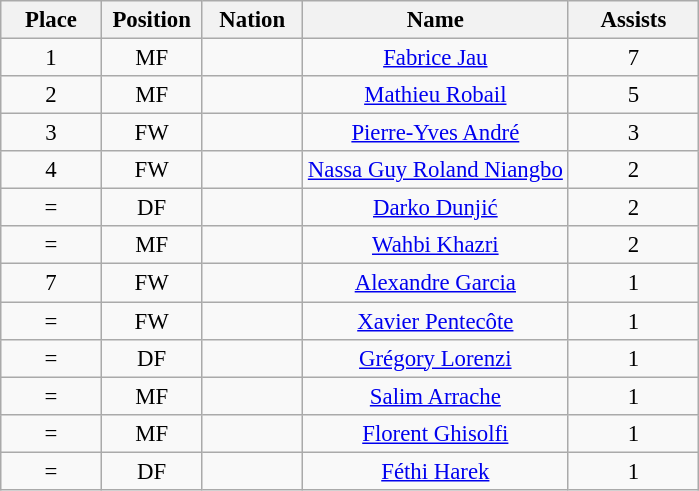<table class="wikitable" style="font-size: 95%; text-align: center;">
<tr>
<th width=60>Place</th>
<th width=60>Position</th>
<th width=60>Nation</th>
<th width=170>Name</th>
<th width=80>Assists</th>
</tr>
<tr>
<td>1</td>
<td>MF</td>
<td></td>
<td><a href='#'>Fabrice Jau</a></td>
<td>7</td>
</tr>
<tr>
<td>2</td>
<td>MF</td>
<td></td>
<td><a href='#'>Mathieu Robail</a></td>
<td>5</td>
</tr>
<tr>
<td>3</td>
<td>FW</td>
<td></td>
<td><a href='#'>Pierre-Yves André</a></td>
<td>3</td>
</tr>
<tr>
<td>4</td>
<td>FW</td>
<td></td>
<td><a href='#'>Nassa Guy Roland Niangbo</a></td>
<td>2</td>
</tr>
<tr>
<td>=</td>
<td>DF</td>
<td></td>
<td><a href='#'>Darko Dunjić</a></td>
<td>2</td>
</tr>
<tr>
<td>=</td>
<td>MF</td>
<td></td>
<td><a href='#'>Wahbi Khazri</a></td>
<td>2</td>
</tr>
<tr>
<td>7</td>
<td>FW</td>
<td></td>
<td><a href='#'>Alexandre Garcia</a></td>
<td>1</td>
</tr>
<tr>
<td>=</td>
<td>FW</td>
<td></td>
<td><a href='#'>Xavier Pentecôte</a></td>
<td>1</td>
</tr>
<tr>
<td>=</td>
<td>DF</td>
<td></td>
<td><a href='#'>Grégory Lorenzi</a></td>
<td>1</td>
</tr>
<tr>
<td>=</td>
<td>MF</td>
<td></td>
<td><a href='#'>Salim Arrache</a></td>
<td>1</td>
</tr>
<tr>
<td>=</td>
<td>MF</td>
<td></td>
<td><a href='#'>Florent Ghisolfi</a></td>
<td>1</td>
</tr>
<tr>
<td>=</td>
<td>DF</td>
<td></td>
<td><a href='#'>Féthi Harek</a></td>
<td>1</td>
</tr>
</table>
